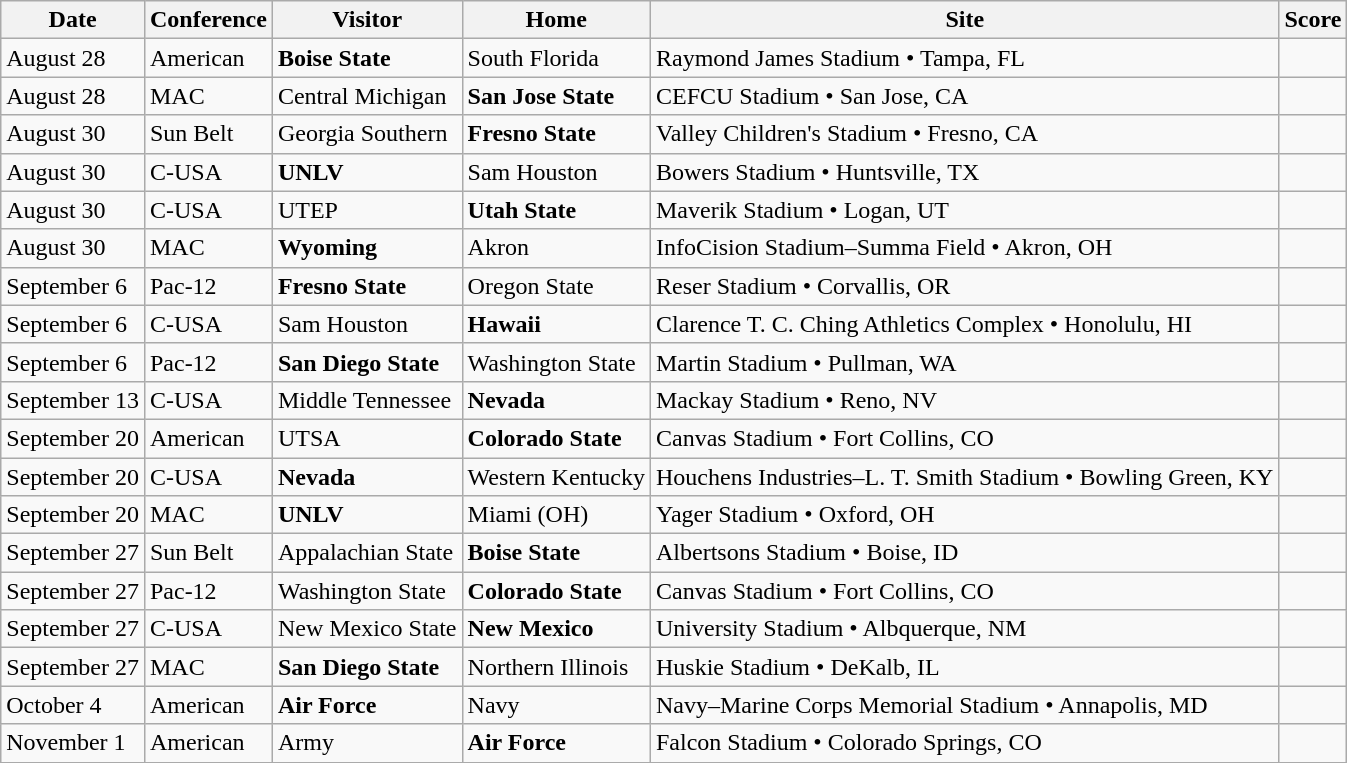<table class="wikitable">
<tr>
<th>Date</th>
<th>Conference</th>
<th>Visitor</th>
<th>Home</th>
<th>Site</th>
<th>Score</th>
</tr>
<tr>
<td>August 28</td>
<td>American</td>
<td><strong>Boise State</strong></td>
<td>South Florida</td>
<td>Raymond James Stadium • Tampa, FL</td>
<td> </td>
</tr>
<tr>
<td>August 28</td>
<td>MAC</td>
<td>Central Michigan</td>
<td><strong>San Jose State</strong></td>
<td>CEFCU Stadium • San Jose, CA</td>
<td> </td>
</tr>
<tr>
<td>August 30</td>
<td>Sun Belt</td>
<td>Georgia Southern</td>
<td><strong>Fresno State</strong></td>
<td>Valley Children's Stadium • Fresno, CA</td>
<td> </td>
</tr>
<tr>
<td>August 30</td>
<td>C-USA</td>
<td><strong>UNLV</strong></td>
<td>Sam Houston</td>
<td>Bowers Stadium • Huntsville, TX</td>
<td> </td>
</tr>
<tr>
<td>August 30</td>
<td>C-USA</td>
<td>UTEP</td>
<td><strong>Utah State</strong></td>
<td>Maverik Stadium • Logan, UT</td>
<td> </td>
</tr>
<tr>
<td>August 30</td>
<td>MAC</td>
<td><strong>Wyoming</strong></td>
<td>Akron</td>
<td>InfoCision Stadium–Summa Field • Akron, OH</td>
<td> </td>
</tr>
<tr>
<td>September 6</td>
<td>Pac-12</td>
<td><strong>Fresno State</strong></td>
<td>Oregon State</td>
<td>Reser Stadium • Corvallis, OR</td>
<td> </td>
</tr>
<tr>
<td>September 6</td>
<td>C-USA</td>
<td>Sam Houston</td>
<td><strong>Hawaii</strong></td>
<td>Clarence T. C. Ching Athletics Complex • Honolulu, HI</td>
<td> </td>
</tr>
<tr>
<td>September 6</td>
<td>Pac-12</td>
<td><strong>San Diego State</strong></td>
<td>Washington State</td>
<td>Martin Stadium • Pullman, WA</td>
<td> </td>
</tr>
<tr>
<td>September 13</td>
<td>C-USA</td>
<td>Middle Tennessee</td>
<td><strong>Nevada</strong></td>
<td>Mackay Stadium • Reno, NV</td>
<td> </td>
</tr>
<tr>
<td>September 20</td>
<td>American</td>
<td>UTSA</td>
<td><strong>Colorado State</strong></td>
<td>Canvas Stadium • Fort Collins, CO</td>
<td> </td>
</tr>
<tr>
<td>September 20</td>
<td>C-USA</td>
<td><strong>Nevada</strong></td>
<td>Western Kentucky</td>
<td>Houchens Industries–L. T. Smith Stadium • Bowling Green, KY</td>
<td> </td>
</tr>
<tr>
<td>September 20</td>
<td>MAC</td>
<td><strong>UNLV</strong></td>
<td>Miami (OH)</td>
<td>Yager Stadium • Oxford, OH</td>
<td> </td>
</tr>
<tr>
<td>September 27</td>
<td>Sun Belt</td>
<td>Appalachian State</td>
<td><strong>Boise State</strong></td>
<td>Albertsons Stadium • Boise, ID</td>
<td> </td>
</tr>
<tr>
<td>September 27</td>
<td>Pac-12</td>
<td>Washington State</td>
<td><strong>Colorado State</strong></td>
<td>Canvas Stadium • Fort Collins, CO</td>
<td> </td>
</tr>
<tr>
<td>September 27</td>
<td>C-USA</td>
<td>New Mexico State</td>
<td><strong>New Mexico</strong></td>
<td>University Stadium • Albquerque, NM</td>
<td> </td>
</tr>
<tr>
<td>September 27</td>
<td>MAC</td>
<td><strong>San Diego State</strong></td>
<td>Northern Illinois</td>
<td>Huskie Stadium • DeKalb, IL</td>
<td> </td>
</tr>
<tr>
<td>October 4</td>
<td>American</td>
<td><strong>Air Force</strong></td>
<td>Navy</td>
<td>Navy–Marine Corps Memorial Stadium • Annapolis, MD</td>
<td> </td>
</tr>
<tr>
<td>November 1</td>
<td>American</td>
<td>Army</td>
<td><strong>Air Force</strong></td>
<td>Falcon Stadium • Colorado Springs, CO</td>
<td> </td>
</tr>
<tr>
</tr>
</table>
